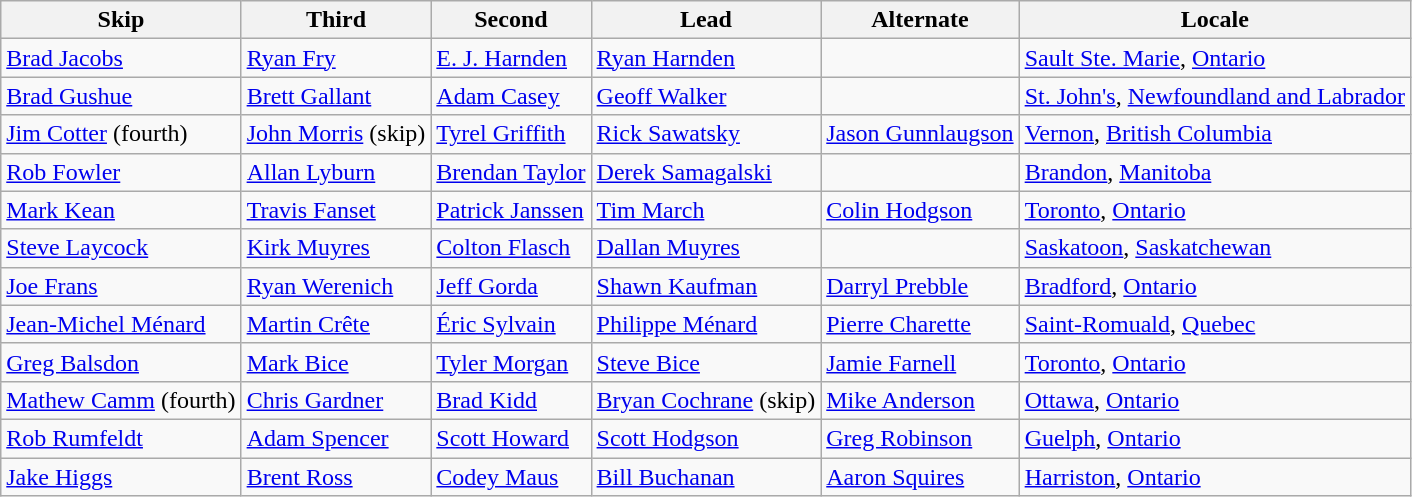<table class=wikitable>
<tr>
<th>Skip</th>
<th>Third</th>
<th>Second</th>
<th>Lead</th>
<th>Alternate</th>
<th>Locale</th>
</tr>
<tr>
<td><a href='#'>Brad Jacobs</a></td>
<td><a href='#'>Ryan Fry</a></td>
<td><a href='#'>E. J. Harnden</a></td>
<td><a href='#'>Ryan Harnden</a></td>
<td></td>
<td> <a href='#'>Sault Ste. Marie</a>, <a href='#'>Ontario</a></td>
</tr>
<tr>
<td><a href='#'>Brad Gushue</a></td>
<td><a href='#'>Brett Gallant</a></td>
<td><a href='#'>Adam Casey</a></td>
<td><a href='#'>Geoff Walker</a></td>
<td></td>
<td> <a href='#'>St. John's</a>, <a href='#'>Newfoundland and Labrador</a></td>
</tr>
<tr>
<td><a href='#'>Jim Cotter</a> (fourth)</td>
<td><a href='#'>John Morris</a> (skip)</td>
<td><a href='#'>Tyrel Griffith</a></td>
<td><a href='#'>Rick Sawatsky</a></td>
<td><a href='#'>Jason Gunnlaugson</a></td>
<td> <a href='#'>Vernon</a>, <a href='#'>British Columbia</a></td>
</tr>
<tr>
<td><a href='#'>Rob Fowler</a></td>
<td><a href='#'>Allan Lyburn</a></td>
<td><a href='#'>Brendan Taylor</a></td>
<td><a href='#'>Derek Samagalski</a></td>
<td></td>
<td> <a href='#'>Brandon</a>, <a href='#'>Manitoba</a></td>
</tr>
<tr>
<td><a href='#'>Mark Kean</a></td>
<td><a href='#'>Travis Fanset</a></td>
<td><a href='#'>Patrick Janssen</a></td>
<td><a href='#'>Tim March</a></td>
<td><a href='#'>Colin Hodgson</a></td>
<td> <a href='#'>Toronto</a>, <a href='#'>Ontario</a></td>
</tr>
<tr>
<td><a href='#'>Steve Laycock</a></td>
<td><a href='#'>Kirk Muyres</a></td>
<td><a href='#'>Colton Flasch</a></td>
<td><a href='#'>Dallan Muyres</a></td>
<td></td>
<td> <a href='#'>Saskatoon</a>, <a href='#'>Saskatchewan</a></td>
</tr>
<tr>
<td><a href='#'>Joe Frans</a></td>
<td><a href='#'>Ryan Werenich</a></td>
<td><a href='#'>Jeff Gorda</a></td>
<td><a href='#'>Shawn Kaufman</a></td>
<td><a href='#'>Darryl Prebble</a></td>
<td> <a href='#'>Bradford</a>, <a href='#'>Ontario</a></td>
</tr>
<tr>
<td><a href='#'>Jean-Michel Ménard</a></td>
<td><a href='#'>Martin Crête</a></td>
<td><a href='#'>Éric Sylvain</a></td>
<td><a href='#'>Philippe Ménard</a></td>
<td><a href='#'>Pierre Charette</a></td>
<td> <a href='#'>Saint-Romuald</a>, <a href='#'>Quebec</a></td>
</tr>
<tr>
<td><a href='#'>Greg Balsdon</a></td>
<td><a href='#'>Mark Bice</a></td>
<td><a href='#'>Tyler Morgan</a></td>
<td><a href='#'>Steve Bice</a></td>
<td><a href='#'>Jamie Farnell</a></td>
<td> <a href='#'>Toronto</a>, <a href='#'>Ontario</a></td>
</tr>
<tr>
<td><a href='#'>Mathew Camm</a> (fourth)</td>
<td><a href='#'>Chris Gardner</a></td>
<td><a href='#'>Brad Kidd</a></td>
<td><a href='#'>Bryan Cochrane</a> (skip)</td>
<td><a href='#'>Mike Anderson</a></td>
<td> <a href='#'>Ottawa</a>, <a href='#'>Ontario</a></td>
</tr>
<tr>
<td><a href='#'>Rob Rumfeldt</a></td>
<td><a href='#'>Adam Spencer</a></td>
<td><a href='#'>Scott Howard</a></td>
<td><a href='#'>Scott Hodgson</a></td>
<td><a href='#'>Greg Robinson</a></td>
<td> <a href='#'>Guelph</a>, <a href='#'>Ontario</a></td>
</tr>
<tr>
<td><a href='#'>Jake Higgs</a></td>
<td><a href='#'>Brent Ross</a></td>
<td><a href='#'>Codey Maus</a></td>
<td><a href='#'>Bill Buchanan</a></td>
<td><a href='#'>Aaron Squires</a></td>
<td> <a href='#'>Harriston</a>, <a href='#'>Ontario</a></td>
</tr>
</table>
